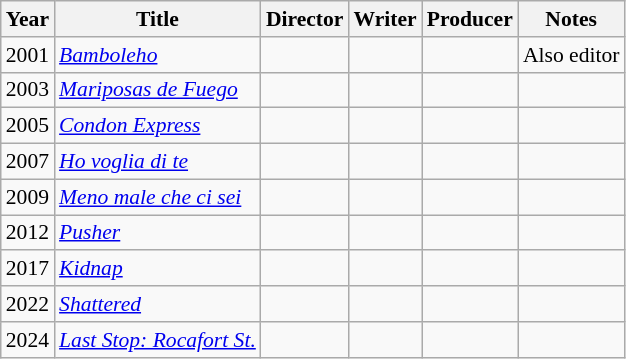<table class="wikitable sortable" style="font-size: 90%;">
<tr>
<th>Year</th>
<th>Title</th>
<th>Director</th>
<th>Writer</th>
<th>Producer</th>
<th>Notes</th>
</tr>
<tr>
<td>2001</td>
<td><em><a href='#'>Bamboleho</a></em></td>
<td></td>
<td></td>
<td></td>
<td>Also editor</td>
</tr>
<tr>
<td>2003</td>
<td><em><a href='#'>Mariposas de Fuego</a></em></td>
<td></td>
<td></td>
<td></td>
<td></td>
</tr>
<tr>
<td>2005</td>
<td><em><a href='#'>Condon Express</a></em></td>
<td></td>
<td></td>
<td></td>
<td></td>
</tr>
<tr>
<td>2007</td>
<td><em><a href='#'>Ho voglia di te</a></em></td>
<td></td>
<td></td>
<td></td>
<td></td>
</tr>
<tr>
<td>2009</td>
<td><em><a href='#'>Meno male che ci sei</a></em></td>
<td></td>
<td></td>
<td></td>
<td></td>
</tr>
<tr>
<td>2012</td>
<td><em><a href='#'>Pusher</a></em></td>
<td></td>
<td></td>
<td></td>
<td></td>
</tr>
<tr>
<td>2017</td>
<td><em><a href='#'>Kidnap</a></em></td>
<td></td>
<td></td>
<td></td>
<td></td>
</tr>
<tr>
<td>2022</td>
<td><em><a href='#'>Shattered</a></em></td>
<td></td>
<td></td>
<td></td>
<td></td>
</tr>
<tr>
<td>2024</td>
<td><em><a href='#'>Last Stop: Rocafort St.</a></em></td>
<td></td>
<td></td>
<td></td>
<td align = "center"></td>
</tr>
</table>
